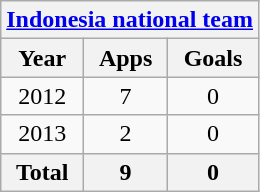<table class="wikitable" style="text-align:center">
<tr>
<th colspan=3><a href='#'>Indonesia national team</a></th>
</tr>
<tr>
<th>Year</th>
<th>Apps</th>
<th>Goals</th>
</tr>
<tr>
<td>2012</td>
<td>7</td>
<td>0</td>
</tr>
<tr>
<td>2013</td>
<td>2</td>
<td>0</td>
</tr>
<tr>
<th>Total</th>
<th>9</th>
<th>0</th>
</tr>
</table>
